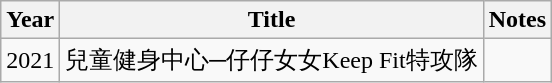<table class="wikitable sortable">
<tr>
<th>Year</th>
<th>Title</th>
<th>Notes</th>
</tr>
<tr>
<td>2021</td>
<td>兒童健身中心─仔仔女女Keep Fit特攻隊</td>
<td></td>
</tr>
</table>
